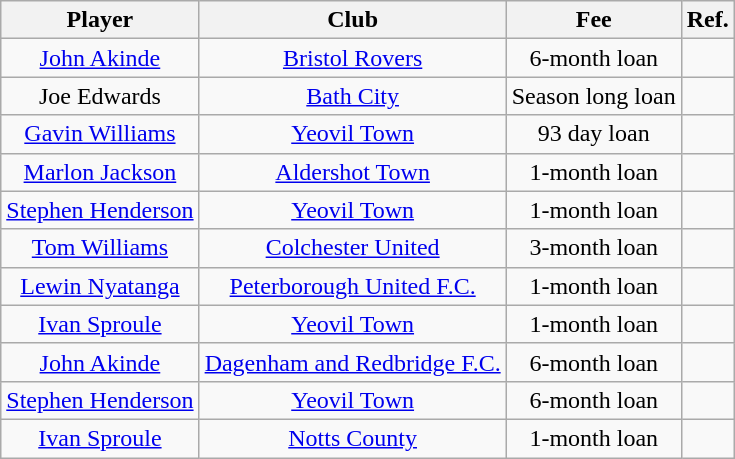<table class="wikitable" style="text-align: center">
<tr>
<th>Player</th>
<th>Club</th>
<th>Fee</th>
<th>Ref.</th>
</tr>
<tr>
<td><a href='#'>John Akinde</a></td>
<td><a href='#'>Bristol Rovers</a></td>
<td>6-month loan</td>
<td></td>
</tr>
<tr>
<td>Joe Edwards</td>
<td><a href='#'>Bath City</a></td>
<td>Season long loan</td>
<td></td>
</tr>
<tr>
<td><a href='#'>Gavin Williams</a></td>
<td><a href='#'>Yeovil Town</a></td>
<td>93 day loan</td>
<td></td>
</tr>
<tr>
<td><a href='#'>Marlon Jackson</a></td>
<td><a href='#'>Aldershot Town</a></td>
<td>1-month loan</td>
<td></td>
</tr>
<tr>
<td><a href='#'>Stephen Henderson</a></td>
<td><a href='#'>Yeovil Town</a></td>
<td>1-month loan</td>
<td></td>
</tr>
<tr>
<td><a href='#'>Tom Williams</a></td>
<td><a href='#'>Colchester United</a></td>
<td>3-month loan</td>
<td></td>
</tr>
<tr>
<td><a href='#'>Lewin Nyatanga</a></td>
<td><a href='#'>Peterborough United F.C.</a></td>
<td>1-month loan</td>
<td></td>
</tr>
<tr>
<td><a href='#'>Ivan Sproule</a></td>
<td><a href='#'>Yeovil Town</a></td>
<td>1-month loan</td>
<td></td>
</tr>
<tr>
<td><a href='#'>John Akinde</a></td>
<td><a href='#'>Dagenham and Redbridge F.C.</a></td>
<td>6-month loan</td>
<td></td>
</tr>
<tr>
<td><a href='#'>Stephen Henderson</a></td>
<td><a href='#'>Yeovil Town</a></td>
<td>6-month loan</td>
<td></td>
</tr>
<tr>
<td><a href='#'>Ivan Sproule</a></td>
<td><a href='#'>Notts County</a></td>
<td>1-month loan</td>
<td></td>
</tr>
</table>
